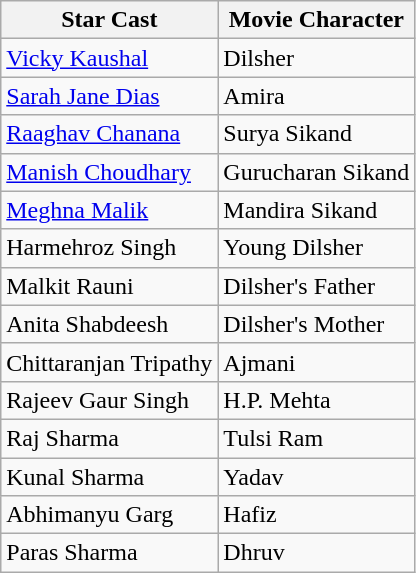<table class="wikitable" >
<tr>
<th>Star Cast</th>
<th>Movie Character</th>
</tr>
<tr>
<td><a href='#'>Vicky Kaushal</a></td>
<td>Dilsher</td>
</tr>
<tr>
<td><a href='#'>Sarah Jane Dias</a></td>
<td>Amira</td>
</tr>
<tr>
<td><a href='#'>Raaghav Chanana</a></td>
<td>Surya Sikand</td>
</tr>
<tr>
<td><a href='#'>Manish Choudhary</a></td>
<td>Gurucharan Sikand</td>
</tr>
<tr>
<td><a href='#'>Meghna Malik</a></td>
<td>Mandira Sikand</td>
</tr>
<tr>
<td>Harmehroz Singh</td>
<td>Young Dilsher</td>
</tr>
<tr>
<td>Malkit Rauni</td>
<td>Dilsher's Father</td>
</tr>
<tr>
<td>Anita Shabdeesh</td>
<td>Dilsher's Mother</td>
</tr>
<tr>
<td>Chittaranjan Tripathy</td>
<td>Ajmani</td>
</tr>
<tr>
<td>Rajeev Gaur Singh</td>
<td>H.P. Mehta</td>
</tr>
<tr>
<td>Raj Sharma</td>
<td>Tulsi Ram</td>
</tr>
<tr>
<td>Kunal Sharma</td>
<td>Yadav</td>
</tr>
<tr>
<td>Abhimanyu Garg</td>
<td>Hafiz</td>
</tr>
<tr>
<td>Paras Sharma</td>
<td>Dhruv</td>
</tr>
</table>
